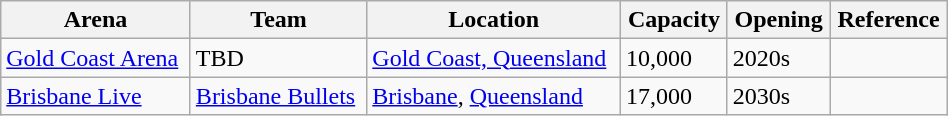<table class="wikitable sortable plainrowheaders" style="width:50%;" style="font-size:85%; text-align:center;">
<tr>
<th>Arena</th>
<th>Team</th>
<th>Location</th>
<th>Capacity</th>
<th>Opening</th>
<th>Reference</th>
</tr>
<tr>
<td><a href='#'>Gold Coast Arena</a></td>
<td>TBD</td>
<td><a href='#'>Gold Coast, Queensland</a></td>
<td>10,000</td>
<td>2020s</td>
<td></td>
</tr>
<tr>
<td><a href='#'>Brisbane Live</a></td>
<td><a href='#'>Brisbane Bullets</a></td>
<td><a href='#'>Brisbane</a>, <a href='#'>Queensland</a></td>
<td>17,000</td>
<td>2030s</td>
<td></td>
</tr>
</table>
